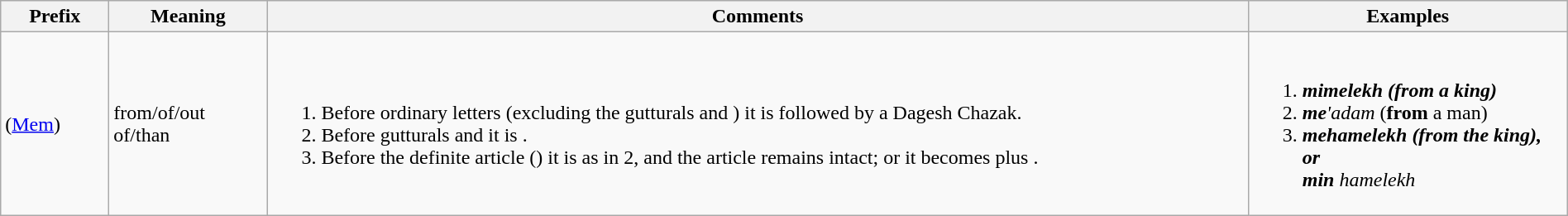<table class="wikitable" style="width:100%;">
<tr>
<th width="80">Prefix</th>
<th width="120">Meaning</th>
<th>Comments</th>
<th width="250">Examples</th>
</tr>
<tr style="height:50px">
<td> (<a href='#'>Mem</a>)</td>
<td>from/of/out of/than</td>
<td><br><ol><li>Before ordinary letters (excluding the gutturals and ) it is  followed by a Dagesh Chazak.</li><li>Before gutturals and  it is .</li><li>Before the definite article () it is  as in 2, and the article remains intact; or it becomes  plus .</li></ol></td>
<td><br><ol><li> <strong><em>mi<strong>melekh<em> (</strong>from<strong> a king)</li><li> </em></strong>me</strong>'adam</em> (<strong>from</strong> a man)</li><li> <strong><em>me<strong>hamelekh<em> (</strong>from<strong> the king), or<br> </em></strong>min</strong> hamelekh</em></li></ol></td>
</tr>
</table>
